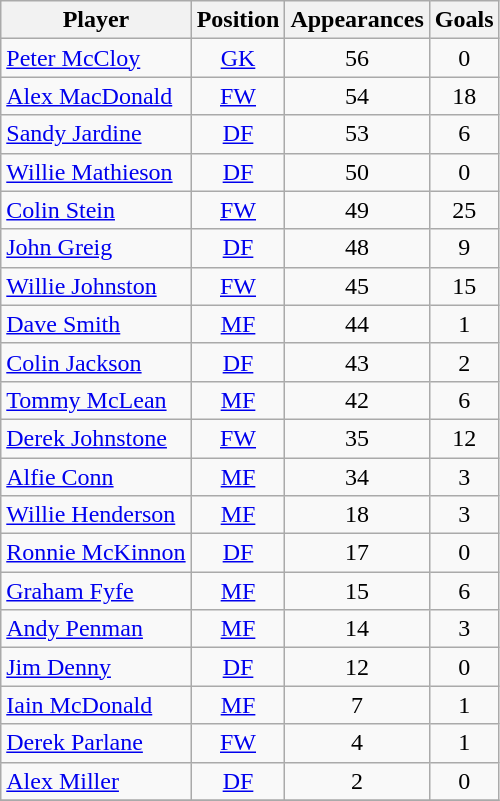<table class="wikitable sortable" style="text-align: center;">
<tr>
<th>Player</th>
<th>Position</th>
<th>Appearances</th>
<th>Goals</th>
</tr>
<tr>
<td align="left"> <a href='#'>Peter McCloy</a></td>
<td><a href='#'>GK</a></td>
<td>56</td>
<td>0</td>
</tr>
<tr>
<td align="left"> <a href='#'>Alex MacDonald</a></td>
<td><a href='#'>FW</a></td>
<td>54</td>
<td>18</td>
</tr>
<tr>
<td align="left"> <a href='#'>Sandy Jardine</a></td>
<td><a href='#'>DF</a></td>
<td>53</td>
<td>6</td>
</tr>
<tr>
<td align="left"> <a href='#'>Willie Mathieson</a></td>
<td><a href='#'>DF</a></td>
<td>50</td>
<td>0</td>
</tr>
<tr>
<td align="left"> <a href='#'>Colin Stein</a></td>
<td><a href='#'>FW</a></td>
<td>49</td>
<td>25</td>
</tr>
<tr>
<td align="left"> <a href='#'>John Greig</a></td>
<td><a href='#'>DF</a></td>
<td>48</td>
<td>9</td>
</tr>
<tr>
<td align="left"> <a href='#'>Willie Johnston</a></td>
<td><a href='#'>FW</a></td>
<td>45</td>
<td>15</td>
</tr>
<tr>
<td align="left"> <a href='#'>Dave Smith</a></td>
<td><a href='#'>MF</a></td>
<td>44</td>
<td>1</td>
</tr>
<tr>
<td align="left"> <a href='#'>Colin Jackson</a></td>
<td><a href='#'>DF</a></td>
<td>43</td>
<td>2</td>
</tr>
<tr>
<td align="left"> <a href='#'>Tommy McLean</a></td>
<td><a href='#'>MF</a></td>
<td>42</td>
<td>6</td>
</tr>
<tr>
<td align="left"> <a href='#'>Derek Johnstone</a></td>
<td><a href='#'>FW</a></td>
<td>35</td>
<td>12</td>
</tr>
<tr>
<td align="left"> <a href='#'>Alfie Conn</a></td>
<td><a href='#'>MF</a></td>
<td>34</td>
<td>3</td>
</tr>
<tr>
<td align="left"> <a href='#'>Willie Henderson</a></td>
<td><a href='#'>MF</a></td>
<td>18</td>
<td>3</td>
</tr>
<tr>
<td align="left"> <a href='#'>Ronnie McKinnon</a></td>
<td><a href='#'>DF</a></td>
<td>17</td>
<td>0</td>
</tr>
<tr>
<td align="left"> <a href='#'>Graham Fyfe</a></td>
<td><a href='#'>MF</a></td>
<td>15</td>
<td>6</td>
</tr>
<tr>
<td align="left"> <a href='#'>Andy Penman</a></td>
<td><a href='#'>MF</a></td>
<td>14</td>
<td>3</td>
</tr>
<tr>
<td align="left"> <a href='#'>Jim Denny</a></td>
<td><a href='#'>DF</a></td>
<td>12</td>
<td>0</td>
</tr>
<tr>
<td align="left"> <a href='#'>Iain McDonald</a></td>
<td><a href='#'>MF</a></td>
<td>7</td>
<td>1</td>
</tr>
<tr>
<td align="left"> <a href='#'>Derek Parlane</a></td>
<td><a href='#'>FW</a></td>
<td>4</td>
<td>1</td>
</tr>
<tr>
<td align="left"> <a href='#'>Alex Miller</a></td>
<td><a href='#'>DF</a></td>
<td>2</td>
<td>0</td>
</tr>
<tr>
</tr>
</table>
